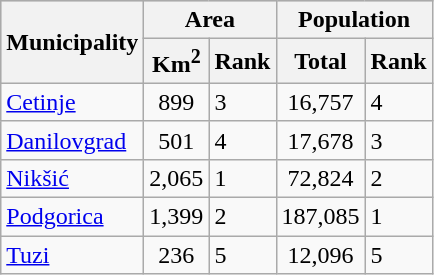<table class="wikitable sortable">
<tr bgcolor=#cccccc>
<th rowspan=2>Municipality</th>
<th colspan=2>Area</th>
<th colspan=2>Population</th>
</tr>
<tr>
<th>Km<sup>2</sup></th>
<th>Rank</th>
<th>Total</th>
<th>Rank</th>
</tr>
<tr>
<td><a href='#'>Cetinje</a></td>
<td align=center>899</td>
<td>3</td>
<td align=center>16,757</td>
<td>4</td>
</tr>
<tr>
<td><a href='#'>Danilovgrad</a></td>
<td align=center>501</td>
<td>4</td>
<td align=center>17,678</td>
<td>3</td>
</tr>
<tr>
<td><a href='#'>Nikšić</a></td>
<td align=center>2,065</td>
<td>1</td>
<td align=center>72,824</td>
<td>2</td>
</tr>
<tr>
<td><a href='#'>Podgorica</a></td>
<td align=center>1,399</td>
<td>2</td>
<td align=center>187,085</td>
<td>1</td>
</tr>
<tr>
<td><a href='#'>Tuzi</a></td>
<td align=center>236</td>
<td>5</td>
<td align=center>12,096</td>
<td>5</td>
</tr>
</table>
